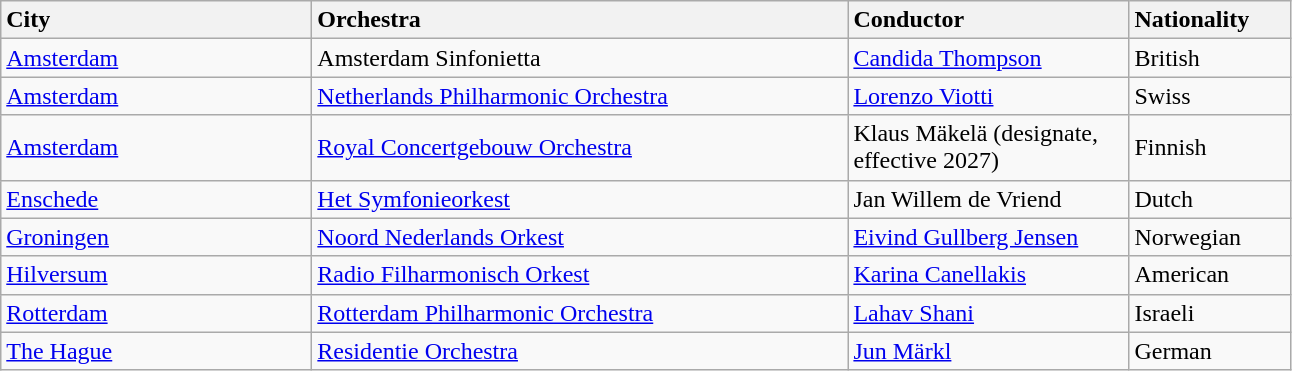<table class="wikitable">
<tr>
<td style="width: 200px; background: #f2f2f2"><strong>City</strong></td>
<td style="width: 350px; background: #f2f2f2"><strong>Orchestra</strong></td>
<td style="width: 180px; background: #f2f2f2"><strong>Conductor</strong></td>
<td style="width: 100px; background: #f2f2f2"><strong>Nationality</strong></td>
</tr>
<tr>
<td><a href='#'>Amsterdam</a></td>
<td>Amsterdam Sinfonietta</td>
<td><a href='#'>Candida Thompson</a></td>
<td>British</td>
</tr>
<tr>
<td><a href='#'>Amsterdam</a></td>
<td><a href='#'>Netherlands Philharmonic Orchestra</a></td>
<td><a href='#'>Lorenzo Viotti</a></td>
<td>Swiss</td>
</tr>
<tr>
<td><a href='#'>Amsterdam</a></td>
<td><a href='#'>Royal Concertgebouw Orchestra</a></td>
<td>Klaus Mäkelä (designate, effective 2027)</td>
<td>Finnish</td>
</tr>
<tr>
<td><a href='#'>Enschede</a></td>
<td><a href='#'>Het Symfonieorkest</a></td>
<td>Jan Willem de Vriend</td>
<td>Dutch</td>
</tr>
<tr>
<td><a href='#'>Groningen</a></td>
<td><a href='#'>Noord Nederlands Orkest</a></td>
<td><a href='#'>Eivind Gullberg Jensen</a></td>
<td>Norwegian</td>
</tr>
<tr>
<td><a href='#'>Hilversum</a></td>
<td><a href='#'>Radio Filharmonisch Orkest</a></td>
<td><a href='#'>Karina Canellakis</a></td>
<td>American</td>
</tr>
<tr>
<td><a href='#'>Rotterdam</a></td>
<td><a href='#'>Rotterdam Philharmonic Orchestra</a></td>
<td><a href='#'>Lahav Shani</a></td>
<td>Israeli</td>
</tr>
<tr>
<td><a href='#'>The Hague</a></td>
<td><a href='#'>Residentie Orchestra</a></td>
<td><a href='#'>Jun Märkl</a></td>
<td>German</td>
</tr>
</table>
